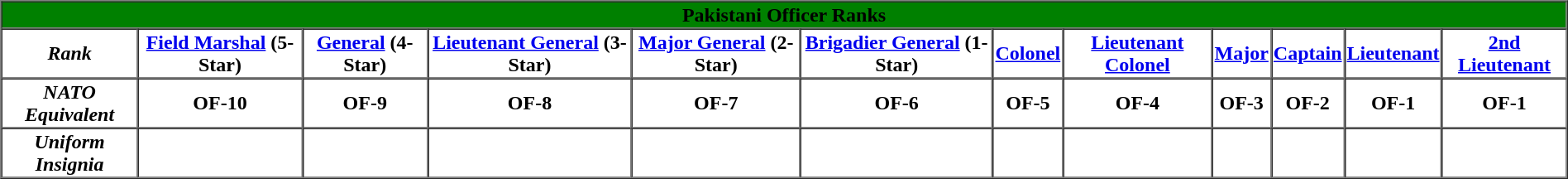<table border="1" cellpadding="1" cellspacing="0" align="center" width="100%">
<tr>
<th colspan=12 bgcolor="green"><strong>Pakistani Officer Ranks</strong></th>
</tr>
<tr>
<th><em>Rank</em></th>
<th><a href='#'>Field Marshal</a> (5-Star)</th>
<th><a href='#'>General</a> (4-Star)</th>
<th><a href='#'>Lieutenant General</a> (3-Star)</th>
<th><a href='#'>Major General</a> (2-Star)</th>
<th><a href='#'>Brigadier General</a> (1-Star)</th>
<th><a href='#'>Colonel</a></th>
<th><a href='#'>Lieutenant Colonel</a></th>
<th><a href='#'>Major</a></th>
<th><a href='#'>Captain</a></th>
<th><a href='#'>Lieutenant</a></th>
<th><a href='#'>2nd Lieutenant</a></th>
</tr>
<tr>
<th><em>NATO Equivalent</em></th>
<th>OF-10</th>
<th>OF-9</th>
<th>OF-8</th>
<th>OF-7</th>
<th>OF-6</th>
<th>OF-5</th>
<th>OF-4</th>
<th>OF-3</th>
<th>OF-2</th>
<th>OF-1</th>
<th>OF-1</th>
</tr>
<tr>
<th><em>Uniform Insignia</em></th>
<td align="center"></td>
<td align="center"></td>
<td align="center"></td>
<td align="center"></td>
<td align="center"></td>
<td align="center"></td>
<td align="center"></td>
<td align="center"></td>
<td align="center"></td>
<td align="center"></td>
<td align="center"></td>
</tr>
</table>
